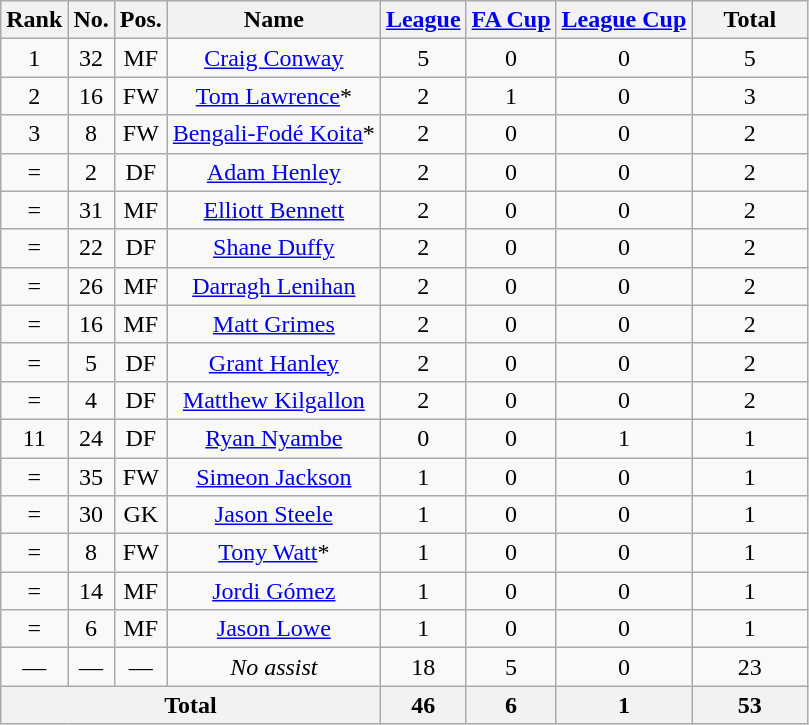<table class="wikitable" style="text-align: center; font-size:100%">
<tr>
<th>Rank</th>
<th>No.</th>
<th>Pos.</th>
<th>Name</th>
<th><a href='#'>League</a></th>
<th><a href='#'>FA Cup</a></th>
<th><a href='#'>League Cup</a></th>
<th width=70>Total</th>
</tr>
<tr>
<td>1</td>
<td>32</td>
<td>MF</td>
<td> <a href='#'>Craig Conway</a></td>
<td>5</td>
<td>0</td>
<td>0</td>
<td>5</td>
</tr>
<tr>
<td>2</td>
<td>16</td>
<td>FW</td>
<td> <a href='#'>Tom Lawrence</a>*</td>
<td>2</td>
<td>1</td>
<td>0</td>
<td>3</td>
</tr>
<tr>
<td>3</td>
<td>8</td>
<td>FW</td>
<td> <a href='#'>Bengali-Fodé Koita</a>*</td>
<td>2</td>
<td>0</td>
<td>0</td>
<td>2</td>
</tr>
<tr>
<td>=</td>
<td>2</td>
<td>DF</td>
<td> <a href='#'>Adam Henley</a></td>
<td>2</td>
<td>0</td>
<td>0</td>
<td>2</td>
</tr>
<tr>
<td>=</td>
<td>31</td>
<td>MF</td>
<td> <a href='#'>Elliott Bennett</a></td>
<td>2</td>
<td>0</td>
<td>0</td>
<td>2</td>
</tr>
<tr>
<td>=</td>
<td>22</td>
<td>DF</td>
<td> <a href='#'>Shane Duffy</a></td>
<td>2</td>
<td>0</td>
<td>0</td>
<td>2</td>
</tr>
<tr>
<td>=</td>
<td>26</td>
<td>MF</td>
<td> <a href='#'>Darragh Lenihan</a></td>
<td>2</td>
<td>0</td>
<td>0</td>
<td>2</td>
</tr>
<tr>
<td>=</td>
<td>16</td>
<td>MF</td>
<td> <a href='#'>Matt Grimes</a></td>
<td>2</td>
<td>0</td>
<td>0</td>
<td>2</td>
</tr>
<tr>
<td>=</td>
<td>5</td>
<td>DF</td>
<td> <a href='#'>Grant Hanley</a></td>
<td>2</td>
<td>0</td>
<td>0</td>
<td>2</td>
</tr>
<tr>
<td>=</td>
<td>4</td>
<td>DF</td>
<td> <a href='#'>Matthew Kilgallon</a></td>
<td>2</td>
<td>0</td>
<td>0</td>
<td>2</td>
</tr>
<tr>
<td>11</td>
<td>24</td>
<td>DF</td>
<td> <a href='#'>Ryan Nyambe</a></td>
<td>0</td>
<td>0</td>
<td>1</td>
<td>1</td>
</tr>
<tr>
<td>=</td>
<td>35</td>
<td>FW</td>
<td> <a href='#'>Simeon Jackson</a></td>
<td>1</td>
<td>0</td>
<td>0</td>
<td>1</td>
</tr>
<tr>
<td>=</td>
<td>30</td>
<td>GK</td>
<td> <a href='#'>Jason Steele</a></td>
<td>1</td>
<td>0</td>
<td>0</td>
<td>1</td>
</tr>
<tr>
<td>=</td>
<td>8</td>
<td>FW</td>
<td> <a href='#'>Tony Watt</a>*</td>
<td>1</td>
<td>0</td>
<td>0</td>
<td>1</td>
</tr>
<tr>
<td>=</td>
<td>14</td>
<td>MF</td>
<td> <a href='#'>Jordi Gómez</a></td>
<td>1</td>
<td>0</td>
<td>0</td>
<td>1</td>
</tr>
<tr>
<td>=</td>
<td>6</td>
<td>MF</td>
<td> <a href='#'>Jason Lowe</a></td>
<td>1</td>
<td>0</td>
<td>0</td>
<td>1</td>
</tr>
<tr>
<td>—</td>
<td>—</td>
<td>—</td>
<td><em>No assist</em></td>
<td>18</td>
<td>5</td>
<td>0</td>
<td>23</td>
</tr>
<tr>
<th colspan=4>Total</th>
<th>46</th>
<th>6</th>
<th>1</th>
<th>53</th>
</tr>
</table>
